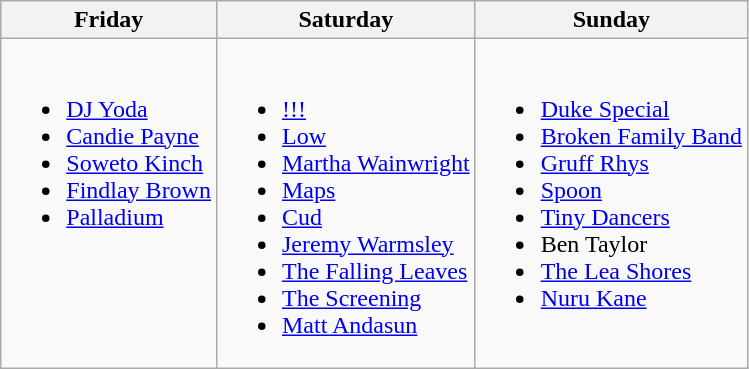<table class="wikitable">
<tr>
<th>Friday</th>
<th>Saturday</th>
<th>Sunday</th>
</tr>
<tr>
<td valign=top><br><ul><li><a href='#'>DJ Yoda</a></li><li><a href='#'>Candie Payne</a></li><li><a href='#'>Soweto Kinch</a></li><li><a href='#'>Findlay Brown</a></li><li><a href='#'>Palladium</a></li></ul></td>
<td valign=top><br><ul><li><a href='#'>!!!</a></li><li><a href='#'>Low</a></li><li><a href='#'>Martha Wainwright</a></li><li><a href='#'>Maps</a></li><li><a href='#'>Cud</a></li><li><a href='#'>Jeremy Warmsley</a></li><li><a href='#'>The Falling Leaves</a></li><li><a href='#'>The Screening</a></li><li><a href='#'>Matt Andasun</a></li></ul></td>
<td valign=top><br><ul><li><a href='#'>Duke Special</a></li><li><a href='#'>Broken Family Band</a></li><li><a href='#'>Gruff Rhys</a></li><li><a href='#'>Spoon</a></li><li><a href='#'>Tiny Dancers</a></li><li>Ben Taylor</li><li><a href='#'>The Lea Shores</a></li><li><a href='#'>Nuru Kane</a></li></ul></td>
</tr>
</table>
